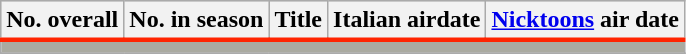<table class="wikitable plainrowheaders">
<tr bgcolor="#CCCCCC" style="border-bottom:3px solid #FF2400">
<th>No. overall</th>
<th>No. in season</th>
<th>Title</th>
<th>Italian airdate</th>
<th><a href='#'>Nicktoons</a> air date</th>
</tr>
<tr>
<td colspan="7" bgcolor="#aaaaa"></td>
</tr>
<tr>
</tr>
</table>
